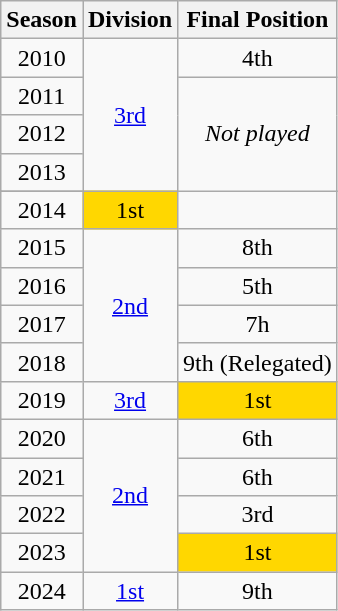<table class="wikitable sortable">
<tr>
<th>Season</th>
<th>Division</th>
<th>Final Position</th>
</tr>
<tr>
<td align=center>2010</td>
<td align=center rowspan=5><a href='#'>3rd</a></td>
<td align=center>4th</td>
</tr>
<tr>
<td align=center>2011</td>
<td align=center rowspan=3><em>Not played</em></td>
</tr>
<tr>
<td align=center>2012</td>
</tr>
<tr>
<td align=center>2013</td>
</tr>
<tr>
</tr>
<tr>
<td align=center>2014</td>
<td align=center style="background:gold;">1st</td>
</tr>
<tr>
<td align=center>2015</td>
<td align=center rowspan=4><a href='#'>2nd</a></td>
<td align=center>8th</td>
</tr>
<tr>
<td align=center>2016</td>
<td align=center>5th</td>
</tr>
<tr>
<td align=center>2017</td>
<td align=center>7h</td>
</tr>
<tr>
<td align=center>2018</td>
<td align=center>9th (Relegated)</td>
</tr>
<tr>
<td align=center>2019</td>
<td align=center><a href='#'>3rd</a></td>
<td align=center style="background:gold;">1st</td>
</tr>
<tr>
<td align=center>2020</td>
<td align=center rowspan=4><a href='#'>2nd</a></td>
<td align=center>6th</td>
</tr>
<tr>
<td align=center>2021</td>
<td align=center>6th</td>
</tr>
<tr>
<td align=center>2022</td>
<td align=center>3rd</td>
</tr>
<tr>
<td align=center>2023</td>
<td align=center style="background:gold;">1st</td>
</tr>
<tr>
<td align=center>2024</td>
<td align=center><a href='#'>1st</a></td>
<td align=center>9th</td>
</tr>
</table>
